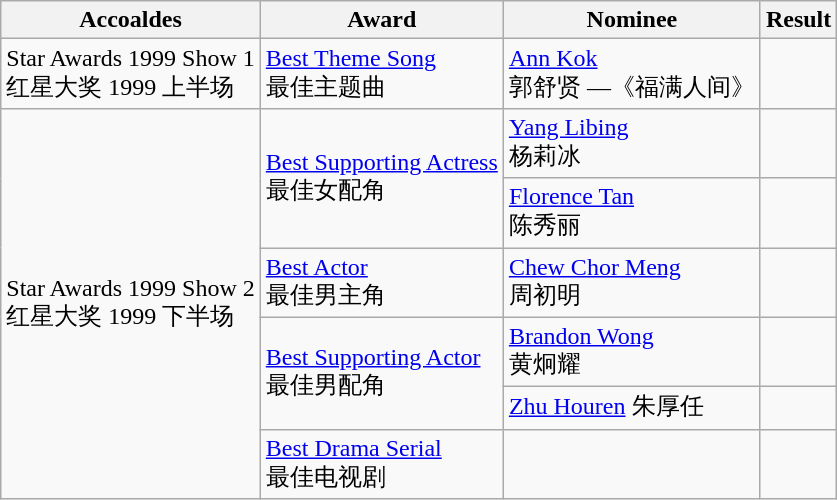<table class="wikitable">
<tr>
<th>Accoaldes</th>
<th>Award</th>
<th>Nominee</th>
<th>Result</th>
</tr>
<tr>
<td>Star Awards 1999 Show 1 <br> 红星大奖 1999 上半场</td>
<td><a href='#'>Best Theme Song</a> <br> 最佳主题曲</td>
<td><a href='#'>Ann Kok</a> <br> 郭舒贤 —《福满人间》</td>
<td></td>
</tr>
<tr>
<td rowspan="6">Star Awards 1999 Show 2 <br> 红星大奖 1999 下半场</td>
<td rowspan="2"><a href='#'>Best Supporting Actress</a> <br> 最佳女配角</td>
<td><a href='#'>Yang Libing</a> <br> 杨莉冰</td>
<td></td>
</tr>
<tr>
<td><a href='#'>Florence Tan</a> <br> 陈秀丽</td>
<td></td>
</tr>
<tr>
<td><a href='#'>Best Actor</a> <br> 最佳男主角</td>
<td><a href='#'>Chew Chor Meng</a> <br> 周初明</td>
<td></td>
</tr>
<tr>
<td rowspan="2"><a href='#'>Best Supporting Actor</a> <br> 最佳男配角</td>
<td><a href='#'>Brandon Wong</a> <br> 黄炯耀</td>
<td></td>
</tr>
<tr>
<td><a href='#'>Zhu Houren</a> 朱厚任</td>
<td></td>
</tr>
<tr>
<td><a href='#'>Best Drama Serial</a> <br> 最佳电视剧</td>
<td></td>
<td></td>
</tr>
</table>
